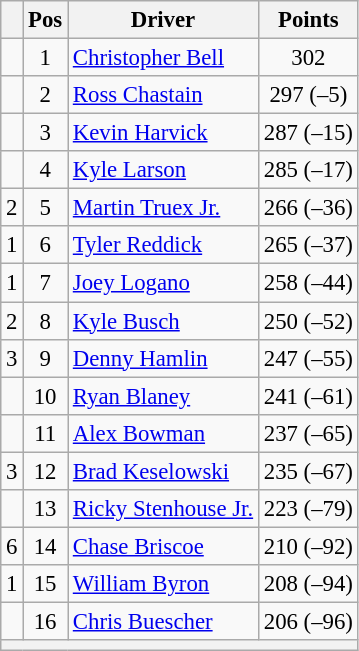<table class="wikitable" style="font-size: 95%;">
<tr>
<th></th>
<th>Pos</th>
<th>Driver</th>
<th>Points</th>
</tr>
<tr>
<td align="left"></td>
<td style="text-align:center;">1</td>
<td><a href='#'>Christopher Bell</a></td>
<td style="text-align:center;">302</td>
</tr>
<tr>
<td align="left"></td>
<td style="text-align:center;">2</td>
<td><a href='#'>Ross Chastain</a></td>
<td style="text-align:center;">297 (–5)</td>
</tr>
<tr>
<td align="left"></td>
<td style="text-align:center;">3</td>
<td><a href='#'>Kevin Harvick</a></td>
<td style="text-align:center;">287 (–15)</td>
</tr>
<tr>
<td align="left"></td>
<td style="text-align:center;">4</td>
<td><a href='#'>Kyle Larson</a></td>
<td style="text-align:center;">285 (–17)</td>
</tr>
<tr>
<td align="left"> 2</td>
<td style="text-align:center;">5</td>
<td><a href='#'>Martin Truex Jr.</a></td>
<td style="text-align:center;">266 (–36)</td>
</tr>
<tr>
<td align="left"> 1</td>
<td style="text-align:center;">6</td>
<td><a href='#'>Tyler Reddick</a></td>
<td style="text-align:center;">265 (–37)</td>
</tr>
<tr>
<td align="left"> 1</td>
<td style="text-align:center;">7</td>
<td><a href='#'>Joey Logano</a></td>
<td style="text-align:center;">258 (–44)</td>
</tr>
<tr>
<td align="left"> 2</td>
<td style="text-align:center;">8</td>
<td><a href='#'>Kyle Busch</a></td>
<td style="text-align:center;">250 (–52)</td>
</tr>
<tr>
<td align="left"> 3</td>
<td style="text-align:center;">9</td>
<td><a href='#'>Denny Hamlin</a></td>
<td style="text-align:center;">247 (–55)</td>
</tr>
<tr>
<td align="left"></td>
<td style="text-align:center;">10</td>
<td><a href='#'>Ryan Blaney</a></td>
<td style="text-align:center;">241 (–61)</td>
</tr>
<tr>
<td align="left"></td>
<td style="text-align:center;">11</td>
<td><a href='#'>Alex Bowman</a></td>
<td style="text-align:center;">237 (–65)</td>
</tr>
<tr>
<td align="left"> 3</td>
<td style="text-align:center;">12</td>
<td><a href='#'>Brad Keselowski</a></td>
<td style="text-align:center;">235 (–67)</td>
</tr>
<tr>
<td align="left"></td>
<td style="text-align:center;">13</td>
<td><a href='#'>Ricky Stenhouse Jr.</a></td>
<td style="text-align:center;">223 (–79)</td>
</tr>
<tr>
<td align="left"> 6</td>
<td style="text-align:center;">14</td>
<td><a href='#'>Chase Briscoe</a></td>
<td style="text-align:center;">210 (–92)</td>
</tr>
<tr>
<td align="left"> 1</td>
<td style="text-align:center;">15</td>
<td><a href='#'>William Byron</a></td>
<td style="text-align:center;">208 (–94)</td>
</tr>
<tr>
<td align="left"></td>
<td style="text-align:center;">16</td>
<td><a href='#'>Chris Buescher</a></td>
<td style="text-align:center;">206 (–96)</td>
</tr>
<tr class="sortbottom">
<th colspan="9"></th>
</tr>
</table>
